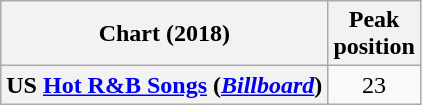<table class="wikitable sortable plainrowheaders" style="text-align:center">
<tr>
<th scope="col">Chart (2018)</th>
<th scope="col">Peak<br>position</th>
</tr>
<tr>
<th scope="row">US <a href='#'>Hot R&B Songs</a> (<em><a href='#'>Billboard</a></em>)</th>
<td>23</td>
</tr>
</table>
